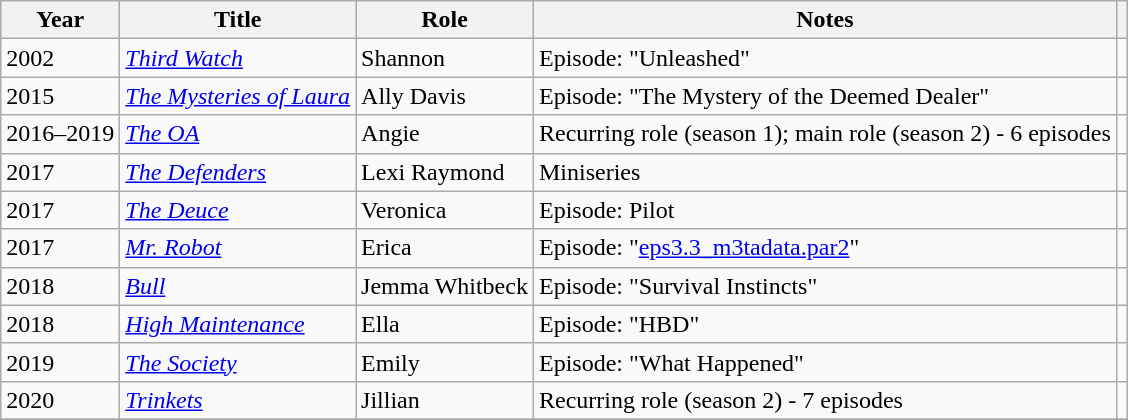<table class="wikitable">
<tr>
<th>Year</th>
<th>Title</th>
<th>Role</th>
<th class=unsortable>Notes</th>
<th class=unsortable></th>
</tr>
<tr>
<td>2002</td>
<td><em><a href='#'>Third Watch</a></em></td>
<td>Shannon</td>
<td>Episode: "Unleashed"</td>
<td></td>
</tr>
<tr>
<td>2015</td>
<td><em><a href='#'>The Mysteries of Laura</a></em></td>
<td>Ally Davis</td>
<td>Episode: "The Mystery of the Deemed Dealer"</td>
<td></td>
</tr>
<tr>
<td>2016–2019</td>
<td><em><a href='#'>The OA</a></em></td>
<td>Angie</td>
<td>Recurring role (season 1); main role (season 2) - 6 episodes</td>
<td></td>
</tr>
<tr>
<td>2017</td>
<td><em><a href='#'>The Defenders</a></em></td>
<td>Lexi Raymond</td>
<td>Miniseries</td>
<td></td>
</tr>
<tr>
<td>2017</td>
<td><em><a href='#'>The Deuce</a></em></td>
<td>Veronica</td>
<td>Episode: Pilot</td>
<td></td>
</tr>
<tr>
<td>2017</td>
<td><em><a href='#'>Mr. Robot</a></em></td>
<td>Erica</td>
<td>Episode: "<a href='#'>eps3.3_m3tadata.par2</a>"</td>
<td></td>
</tr>
<tr>
<td>2018</td>
<td><em><a href='#'>Bull</a></em></td>
<td>Jemma Whitbeck</td>
<td>Episode: "Survival Instincts"</td>
<td></td>
</tr>
<tr>
<td>2018</td>
<td><em><a href='#'>High Maintenance</a></em></td>
<td>Ella</td>
<td>Episode: "HBD"</td>
<td></td>
</tr>
<tr>
<td>2019</td>
<td><em><a href='#'>The Society</a></em></td>
<td>Emily</td>
<td>Episode: "What Happened"</td>
<td></td>
</tr>
<tr>
<td>2020</td>
<td><em><a href='#'>Trinkets</a></em></td>
<td>Jillian</td>
<td>Recurring role (season 2) - 7 episodes</td>
<td></td>
</tr>
<tr>
</tr>
</table>
